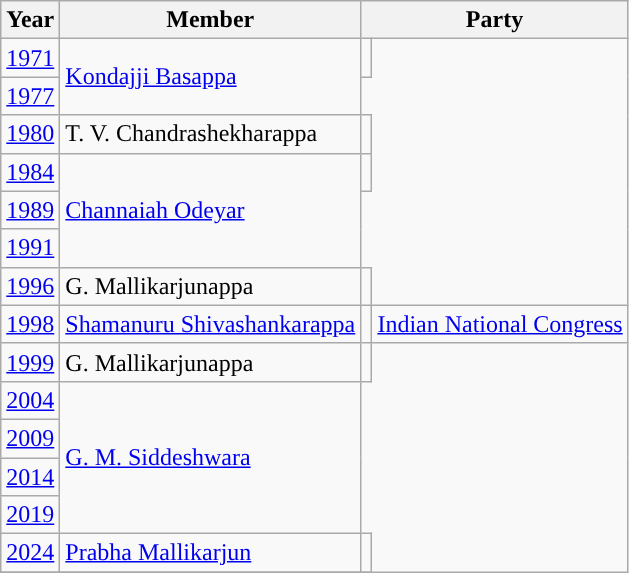<table class="wikitable sortable">
<tr>
<th>Year</th>
<th>Member</th>
<th colspan="2">Party</th>
</tr>
<tr>
<td><a href='#'>1971</a></td>
<td rowspan="2"><a href='#'>Kondajji Basappa</a></td>
<td></td>
</tr>
<tr>
<td><a href='#'>1977</a></td>
</tr>
<tr>
<td><a href='#'>1980</a></td>
<td>T. V. Chandrashekharappa</td>
<td></td>
</tr>
<tr>
<td><a href='#'>1984</a></td>
<td rowspan="3"><a href='#'>Channaiah Odeyar</a></td>
<td></td>
</tr>
<tr>
<td><a href='#'>1989</a></td>
</tr>
<tr>
<td><a href='#'>1991</a></td>
</tr>
<tr>
<td><a href='#'>1996</a></td>
<td>G. Mallikarjunappa</td>
<td></td>
</tr>
<tr>
<td><a href='#'>1998</a></td>
<td><a href='#'>Shamanuru Shivashankarappa</a></td>
<td Style="background-color: "></td>
<td><a href='#'>Indian National Congress</a></td>
</tr>
<tr>
<td><a href='#'>1999</a></td>
<td>G. Mallikarjunappa</td>
<td></td>
</tr>
<tr>
<td><a href='#'>2004</a></td>
<td rowspan="4"><a href='#'>G. M. Siddeshwara</a></td>
</tr>
<tr>
<td><a href='#'>2009</a></td>
</tr>
<tr>
<td><a href='#'>2014</a></td>
</tr>
<tr>
<td><a href='#'>2019</a></td>
</tr>
<tr>
<td><a href='#'>2024</a></td>
<td><a href='#'>Prabha Mallikarjun</a></td>
<td></td>
</tr>
<tr>
</tr>
</table>
